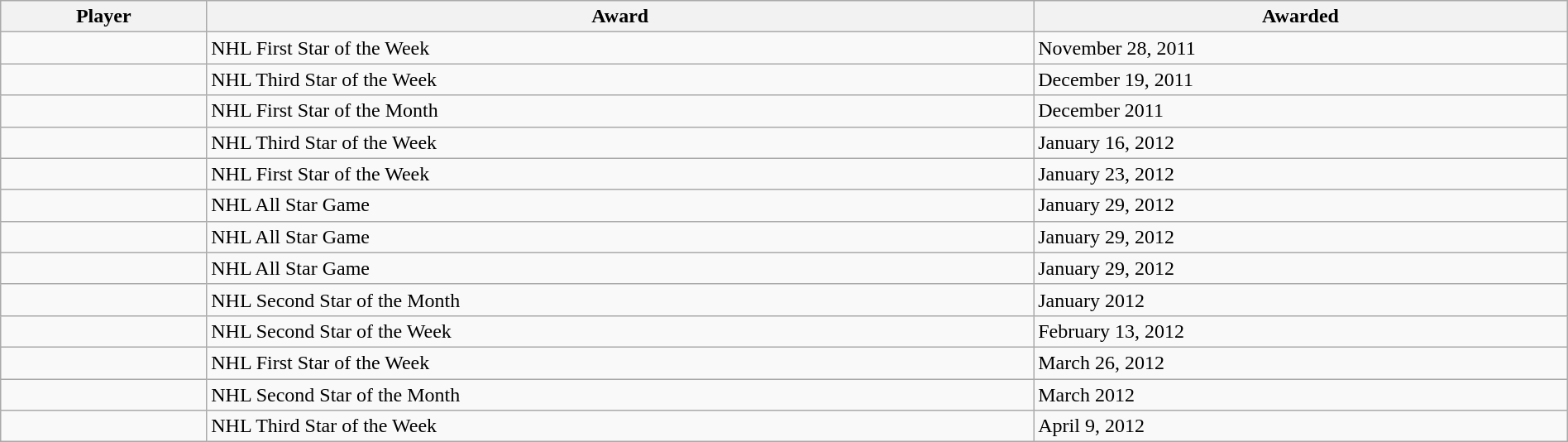<table class="wikitable sortable" style="width:100%;">
<tr align=center>
<th>Player</th>
<th>Award</th>
<th>Awarded</th>
</tr>
<tr>
<td></td>
<td>NHL First Star of the Week</td>
<td>November 28, 2011</td>
</tr>
<tr>
<td></td>
<td>NHL Third Star of the Week</td>
<td>December 19, 2011</td>
</tr>
<tr>
<td></td>
<td>NHL First Star of the Month</td>
<td>December 2011</td>
</tr>
<tr>
<td></td>
<td>NHL Third Star of the Week</td>
<td>January 16, 2012</td>
</tr>
<tr>
<td></td>
<td>NHL First Star of the Week</td>
<td>January 23, 2012</td>
</tr>
<tr>
<td></td>
<td>NHL All Star Game</td>
<td>January 29, 2012</td>
</tr>
<tr>
<td></td>
<td>NHL All Star Game</td>
<td>January 29, 2012</td>
</tr>
<tr>
<td></td>
<td>NHL All Star Game</td>
<td>January 29, 2012</td>
</tr>
<tr>
<td></td>
<td>NHL Second Star of the Month</td>
<td>January 2012</td>
</tr>
<tr>
<td></td>
<td>NHL Second Star of the Week</td>
<td>February 13, 2012</td>
</tr>
<tr>
<td></td>
<td>NHL First Star of the Week</td>
<td>March 26, 2012</td>
</tr>
<tr>
<td></td>
<td>NHL Second Star of the Month</td>
<td>March 2012</td>
</tr>
<tr>
<td></td>
<td>NHL Third Star of the Week</td>
<td>April 9, 2012</td>
</tr>
</table>
